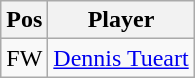<table class="wikitable">
<tr>
<th>Pos</th>
<th>Player</th>
</tr>
<tr>
<td>FW</td>
<td> <a href='#'>Dennis Tueart</a></td>
</tr>
</table>
